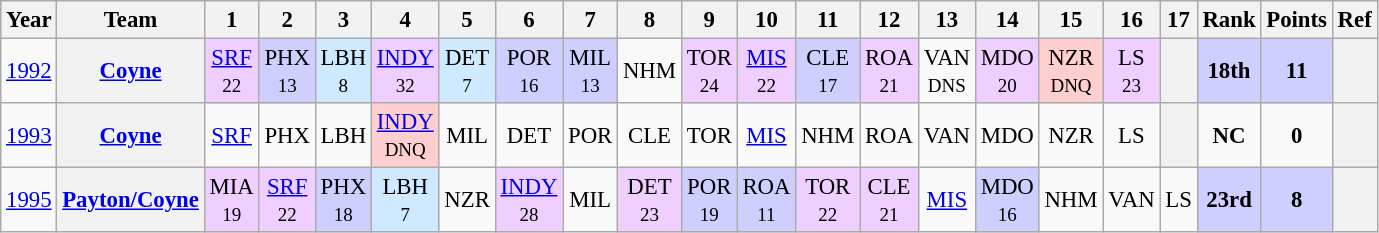<table class="wikitable" style="text-align:center; font-size:95%">
<tr>
<th>Year</th>
<th>Team</th>
<th>1</th>
<th>2</th>
<th>3</th>
<th>4</th>
<th>5</th>
<th>6</th>
<th>7</th>
<th>8</th>
<th>9</th>
<th>10</th>
<th>11</th>
<th>12</th>
<th>13</th>
<th>14</th>
<th>15</th>
<th>16</th>
<th>17</th>
<th>Rank</th>
<th>Points</th>
<th>Ref</th>
</tr>
<tr>
<td><a href='#'>1992</a></td>
<th><a href='#'>Coyne</a></th>
<td style="background:#EFCFFF;"><a href='#'>SRF</a><br><small>22</small></td>
<td style="background:#CFCFFF;">PHX<br><small>13</small></td>
<td style="background:#CFEAFF;">LBH<br><small>8</small></td>
<td style="background:#EFCFFF;"><a href='#'>INDY</a><br><small>32</small></td>
<td style="background:#CFEAFF;">DET<br><small>7</small></td>
<td style="background:#CFCFFF;">POR<br><small>16</small></td>
<td style="background:#CFCFFF;">MIL<br><small>13</small></td>
<td>NHM<br><small></small></td>
<td style="background:#EFCFFF;">TOR<br><small>24</small></td>
<td style="background:#EFCFFF;"><a href='#'>MIS</a><br><small>22</small></td>
<td style="background:#CFCFFF;">CLE<br><small>17</small></td>
<td style="background:#EFCFFF;">ROA<br><small>21</small></td>
<td>VAN<br><small>DNS</small></td>
<td style="background:#EFCFFF;">MDO<br><small>20</small></td>
<td style="background:#FFCFCF;">NZR<br><small>DNQ</small></td>
<td style="background:#EFCFFF;">LS<br><small>23</small></td>
<th></th>
<td style="background:#CFCFFF;"><strong>18th</strong></td>
<td style="background:#CFCFFF;"><strong>11</strong></td>
<th></th>
</tr>
<tr>
<td><a href='#'>1993</a></td>
<th><a href='#'>Coyne</a></th>
<td><a href='#'>SRF</a><br><small></small></td>
<td>PHX<br><small></small></td>
<td>LBH<br><small></small></td>
<td style="background:#FFCFCF;"><a href='#'>INDY</a><br><small>DNQ</small></td>
<td>MIL<br><small></small></td>
<td>DET<br><small></small></td>
<td>POR<br><small></small></td>
<td>CLE<br><small></small></td>
<td>TOR<br><small></small></td>
<td><a href='#'>MIS</a><br><small></small></td>
<td>NHM<br><small></small></td>
<td>ROA<br><small></small></td>
<td>VAN<br><small></small></td>
<td>MDO<br><small></small></td>
<td>NZR<br><small></small></td>
<td>LS<br><small></small></td>
<th></th>
<td><strong>NC</strong></td>
<td><strong>0</strong></td>
<th></th>
</tr>
<tr>
<td><a href='#'>1995</a></td>
<th><a href='#'>Payton/Coyne</a></th>
<td style="background:#EFCFFF;">MIA<br><small>19</small></td>
<td style="background:#EFCFFF;"><a href='#'>SRF</a><br><small>22</small></td>
<td style="background:#CFCFFF;">PHX<br><small>18</small></td>
<td style="background:#CFEAFF;">LBH<br><small>7</small></td>
<td>NZR<br><small></small></td>
<td style="background:#EFCFFF;"><a href='#'>INDY</a><br><small>28</small></td>
<td>MIL<br><small></small></td>
<td style="background:#EFCFFF;">DET<br><small>23</small></td>
<td style="background:#CFCFFF;">POR<br><small>19</small></td>
<td style="background:#CFCFFF;">ROA<br><small>11</small></td>
<td style="background:#EFCFFF;">TOR<br><small>22</small></td>
<td style="background:#EFCFFF;">CLE<br><small>21</small></td>
<td><a href='#'>MIS</a><br><small></small></td>
<td style="background:#CFCFFF;">MDO<br><small>16</small></td>
<td>NHM<br><small></small></td>
<td>VAN<br><small></small></td>
<td>LS<br><small></small></td>
<td style="background:#CFCFFF;"><strong>23rd</strong></td>
<td style="background:#CFCFFF;"><strong>8</strong></td>
<th></th>
</tr>
</table>
